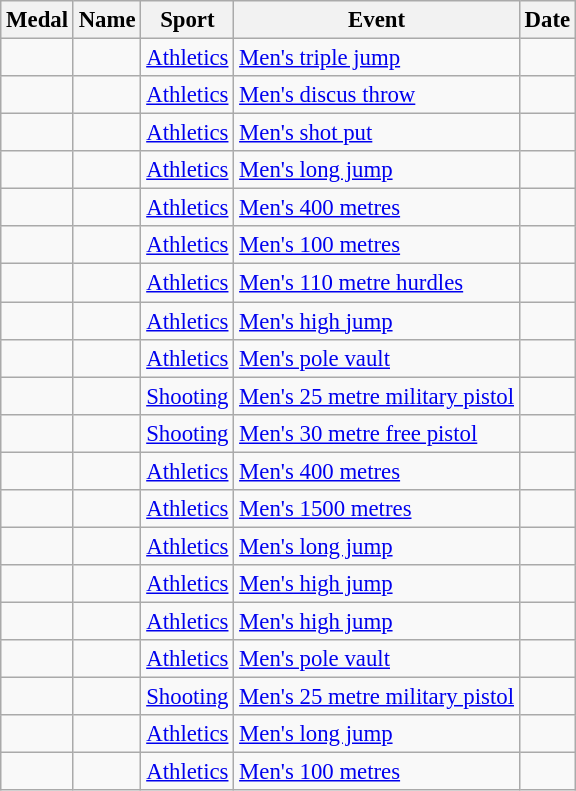<table class="wikitable sortable" style=font-size:95%>
<tr>
<th>Medal</th>
<th>Name</th>
<th>Sport</th>
<th>Event</th>
<th>Date</th>
</tr>
<tr>
<td></td>
<td></td>
<td><a href='#'>Athletics</a></td>
<td><a href='#'>Men's triple jump</a></td>
<td></td>
</tr>
<tr>
<td></td>
<td></td>
<td><a href='#'>Athletics</a></td>
<td><a href='#'>Men's discus throw</a></td>
<td></td>
</tr>
<tr>
<td></td>
<td></td>
<td><a href='#'>Athletics</a></td>
<td><a href='#'>Men's shot put</a></td>
<td></td>
</tr>
<tr>
<td></td>
<td></td>
<td><a href='#'>Athletics</a></td>
<td><a href='#'>Men's long jump</a></td>
<td></td>
</tr>
<tr>
<td></td>
<td></td>
<td><a href='#'>Athletics</a></td>
<td><a href='#'>Men's 400 metres</a></td>
<td></td>
</tr>
<tr>
<td></td>
<td></td>
<td><a href='#'>Athletics</a></td>
<td><a href='#'>Men's 100 metres</a></td>
<td></td>
</tr>
<tr>
<td></td>
<td></td>
<td><a href='#'>Athletics</a></td>
<td><a href='#'>Men's 110 metre hurdles</a></td>
<td></td>
</tr>
<tr>
<td></td>
<td></td>
<td><a href='#'>Athletics</a></td>
<td><a href='#'>Men's high jump</a></td>
<td></td>
</tr>
<tr>
<td></td>
<td></td>
<td><a href='#'>Athletics</a></td>
<td><a href='#'>Men's pole vault</a></td>
<td></td>
</tr>
<tr>
<td></td>
<td></td>
<td><a href='#'>Shooting</a></td>
<td><a href='#'>Men's 25 metre military pistol</a></td>
<td></td>
</tr>
<tr>
<td></td>
<td></td>
<td><a href='#'>Shooting</a></td>
<td><a href='#'>Men's 30 metre free pistol</a></td>
<td></td>
</tr>
<tr>
<td></td>
<td></td>
<td><a href='#'>Athletics</a></td>
<td><a href='#'>Men's 400 metres</a></td>
<td></td>
</tr>
<tr>
<td></td>
<td></td>
<td><a href='#'>Athletics</a></td>
<td><a href='#'>Men's 1500 metres</a></td>
<td></td>
</tr>
<tr>
<td></td>
<td></td>
<td><a href='#'>Athletics</a></td>
<td><a href='#'>Men's long jump</a></td>
<td></td>
</tr>
<tr>
<td></td>
<td></td>
<td><a href='#'>Athletics</a></td>
<td><a href='#'>Men's high jump</a></td>
<td></td>
</tr>
<tr>
<td></td>
<td></td>
<td><a href='#'>Athletics</a></td>
<td><a href='#'>Men's high jump</a></td>
<td></td>
</tr>
<tr>
<td></td>
<td></td>
<td><a href='#'>Athletics</a></td>
<td><a href='#'>Men's pole vault</a></td>
<td></td>
</tr>
<tr>
<td></td>
<td></td>
<td><a href='#'>Shooting</a></td>
<td><a href='#'>Men's 25 metre military pistol</a></td>
<td></td>
</tr>
<tr>
<td></td>
<td></td>
<td><a href='#'>Athletics</a></td>
<td><a href='#'>Men's long jump</a></td>
<td></td>
</tr>
<tr>
<td></td>
<td></td>
<td><a href='#'>Athletics</a></td>
<td><a href='#'>Men's 100 metres</a></td>
<td></td>
</tr>
</table>
